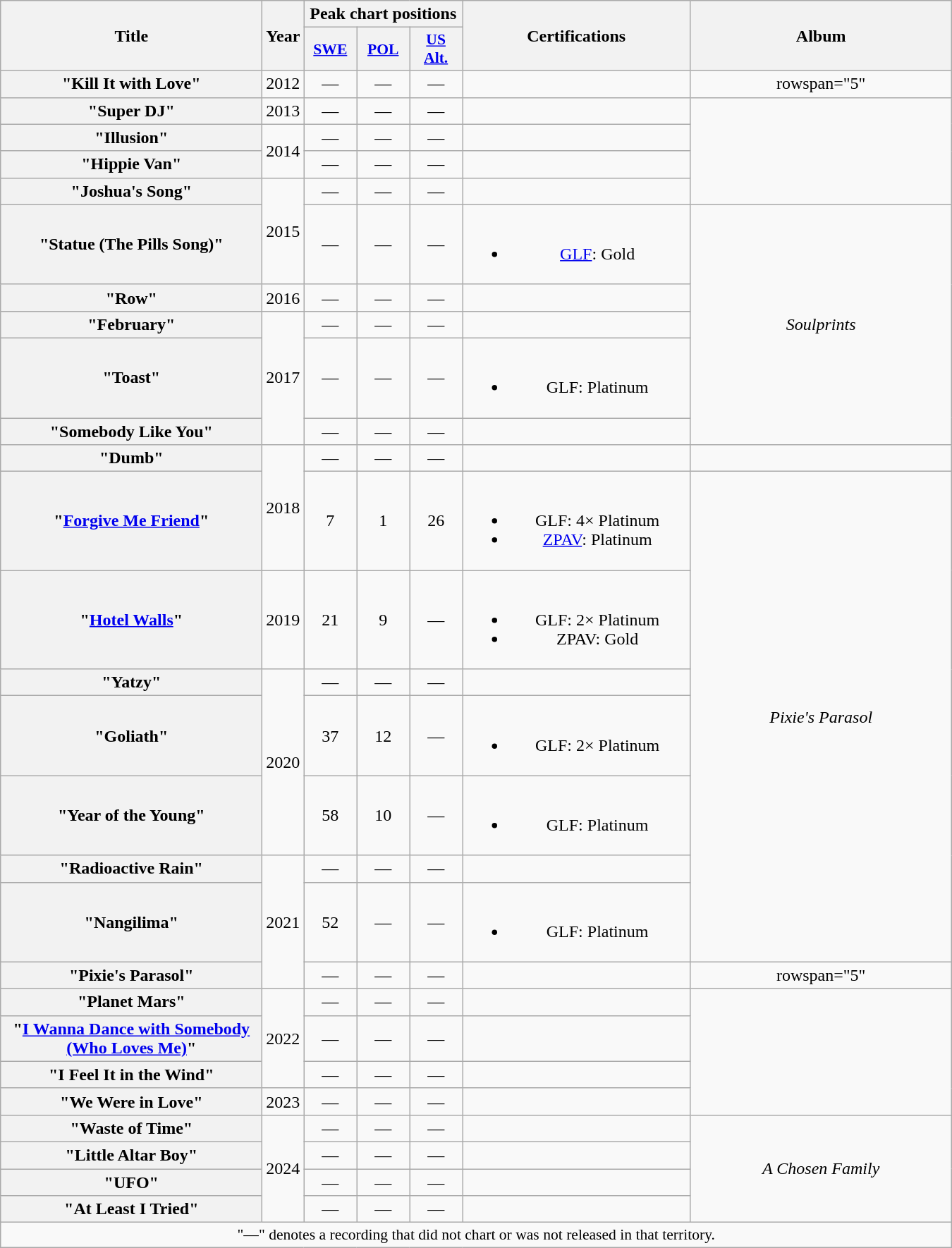<table class="wikitable plainrowheaders" style="text-align:center;">
<tr>
<th scope="col" rowspan="2" style="width:15em;">Title</th>
<th scope="col" rowspan="2">Year</th>
<th scope="col" colspan="3">Peak chart positions</th>
<th scope="col" rowspan="2" style="width:13em;">Certifications</th>
<th scope="col" rowspan="2" style="width:15em;">Album</th>
</tr>
<tr>
<th scope="col" style="width:3em;font-size:90%;"><a href='#'>SWE</a><br></th>
<th scope="col" style="width:3em;font-size:90%;"><a href='#'>POL</a><br></th>
<th scope="col" style="width:3em;font-size:90%;"><a href='#'>US<br>Alt.</a><br></th>
</tr>
<tr>
<th scope="row">"Kill It with Love"</th>
<td>2012</td>
<td>—</td>
<td>—</td>
<td>—</td>
<td></td>
<td>rowspan="5" </td>
</tr>
<tr>
<th scope="row">"Super DJ"</th>
<td>2013</td>
<td>—</td>
<td>—</td>
<td>—</td>
<td></td>
</tr>
<tr>
<th scope="row">"Illusion"</th>
<td rowspan="2">2014</td>
<td>—</td>
<td>—</td>
<td>—</td>
<td></td>
</tr>
<tr>
<th scope="row">"Hippie Van"</th>
<td>—</td>
<td>—</td>
<td>—</td>
<td></td>
</tr>
<tr>
<th scope="row">"Joshua's Song"</th>
<td rowspan="2">2015</td>
<td>—</td>
<td>—</td>
<td>—</td>
<td></td>
</tr>
<tr>
<th scope="row">"Statue (The Pills Song)"</th>
<td>—</td>
<td>—</td>
<td>—</td>
<td><br><ul><li><a href='#'>GLF</a>: Gold</li></ul></td>
<td rowspan="5"><em>Soulprints</em></td>
</tr>
<tr>
<th scope="row">"Row"</th>
<td>2016</td>
<td>—</td>
<td>—</td>
<td>—</td>
<td></td>
</tr>
<tr>
<th scope="row">"February"</th>
<td rowspan="3">2017</td>
<td>—</td>
<td>—</td>
<td>—</td>
<td></td>
</tr>
<tr>
<th scope="row">"Toast"</th>
<td>—</td>
<td>—</td>
<td>—</td>
<td><br><ul><li>GLF: Platinum</li></ul></td>
</tr>
<tr>
<th scope="row">"Somebody Like You"</th>
<td>—</td>
<td>—</td>
<td>—</td>
<td></td>
</tr>
<tr>
<th scope="row">"Dumb"</th>
<td rowspan="2">2018</td>
<td>—</td>
<td>—</td>
<td>—</td>
<td></td>
<td></td>
</tr>
<tr>
<th scope="row">"<a href='#'>Forgive Me Friend</a>" <br></th>
<td>7</td>
<td>1</td>
<td>26</td>
<td><br><ul><li>GLF: 4× Platinum</li><li><a href='#'>ZPAV</a>: Platinum</li></ul></td>
<td rowspan="7"><em>Pixie's Parasol</em></td>
</tr>
<tr>
<th scope="row">"<a href='#'>Hotel Walls</a>"</th>
<td>2019</td>
<td>21<br></td>
<td>9</td>
<td>—</td>
<td><br><ul><li>GLF: 2× Platinum</li><li>ZPAV: Gold</li></ul></td>
</tr>
<tr>
<th scope="row">"Yatzy"</th>
<td rowspan="3">2020</td>
<td>—</td>
<td>—</td>
<td>—</td>
<td></td>
</tr>
<tr>
<th scope="row">"Goliath"</th>
<td>37<br></td>
<td>12</td>
<td>—</td>
<td><br><ul><li>GLF: 2× Platinum</li></ul></td>
</tr>
<tr>
<th scope="row">"Year of the Young"</th>
<td>58<br></td>
<td>10</td>
<td>—</td>
<td><br><ul><li>GLF: Platinum</li></ul></td>
</tr>
<tr>
<th scope="row">"Radioactive Rain"</th>
<td rowspan="3">2021</td>
<td>—</td>
<td>—</td>
<td>—</td>
<td></td>
</tr>
<tr>
<th scope="row">"Nangilima"</th>
<td>52<br></td>
<td>—</td>
<td —>—</td>
<td><br><ul><li>GLF: Platinum</li></ul></td>
</tr>
<tr>
<th scope="row">"Pixie's Parasol"</th>
<td>—</td>
<td>—</td>
<td>—</td>
<td></td>
<td>rowspan="5" </td>
</tr>
<tr>
<th scope="row">"Planet Mars"</th>
<td rowspan="3">2022</td>
<td>—</td>
<td>—</td>
<td>—</td>
<td></td>
</tr>
<tr>
<th scope="row">"<a href='#'>I Wanna Dance with Somebody (Who Loves Me)</a>"</th>
<td>—</td>
<td>—</td>
<td>—</td>
<td></td>
</tr>
<tr>
<th scope="row">"I Feel It in the Wind"</th>
<td>—</td>
<td>—</td>
<td>—</td>
<td></td>
</tr>
<tr>
<th scope="row">"We Were in Love"</th>
<td>2023</td>
<td>—</td>
<td>—</td>
<td>—</td>
<td></td>
</tr>
<tr>
<th scope="row">"Waste of Time"</th>
<td rowspan="4">2024</td>
<td>—</td>
<td>—</td>
<td>—</td>
<td></td>
<td rowspan="4"><em>A Chosen Family</em></td>
</tr>
<tr>
<th scope="row">"Little Altar Boy"</th>
<td>—</td>
<td>—</td>
<td>—</td>
<td></td>
</tr>
<tr>
<th scope="row">"UFO"</th>
<td>—</td>
<td>—</td>
<td>—</td>
<td></td>
</tr>
<tr>
<th scope="row">"At Least I Tried" </th>
<td>—</td>
<td>—</td>
<td>—</td>
<td></td>
</tr>
<tr>
<td colspan="7" style="font-size:90%">"—" denotes a recording that did not chart or was not released in that territory.</td>
</tr>
</table>
